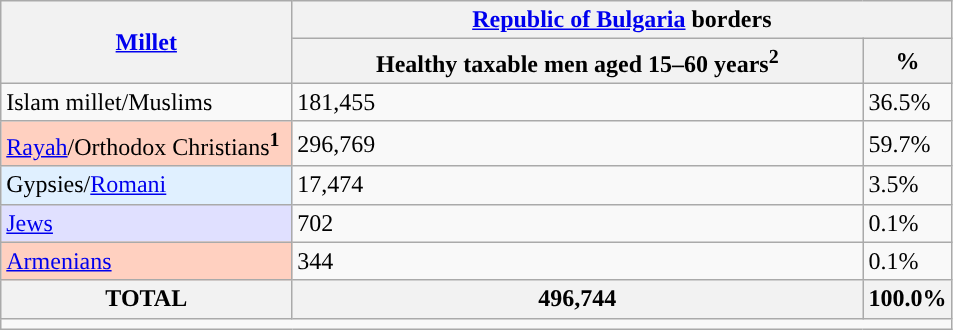<table class="wikitable">
<tr>
<th rowspan="2" style="width:140pt;"><a href='#'>Millet</a></th>
<th colspan="2" style="width:290pt;"><a href='#'>Republic of Bulgaria</a> borders</th>
</tr>
<tr>
<th style="width:280pt;" align="centre">Healthy taxable men aged 15–60 years<sup><strong>2</strong></sup></th>
<th style="width:10pt;" align="centre">%</th>
</tr>
<tr>
<td style=align="left" style="background:#E0F0FF;">Islam millet/Muslims</td>
<td align="left">181,455</td>
<td>36.5%</td>
</tr>
<tr>
<td style="background:#FFD0C0; align="left"><a href='#'>Rayah</a>/Orthodox Christians<sup><strong>1</strong></sup></td>
<td align="left">296,769</td>
<td>59.7%</td>
</tr>
<tr>
<td style="background:#E0F0FF; align="left">Gypsies/<a href='#'>Romani</a></td>
<td align="left">17,474</td>
<td>3.5%</td>
</tr>
<tr>
<td style="background:#E0E0FF; align="left"><a href='#'>Jews</a></td>
<td align="left">702</td>
<td>0.1%</td>
</tr>
<tr>
<td style="background:#FFD0C0; align="left"><a href='#'>Armenians</a></td>
<td align="left">344</td>
<td>0.1%</td>
</tr>
<tr>
<th text-align="left"><strong>TOTAL</strong></th>
<th text-align="left"><strong>496,744</strong></th>
<th text-align="left"><strong>100.0%</strong></th>
</tr>
<tr>
<td colspan="11"><div> </div></td>
</tr>
</table>
